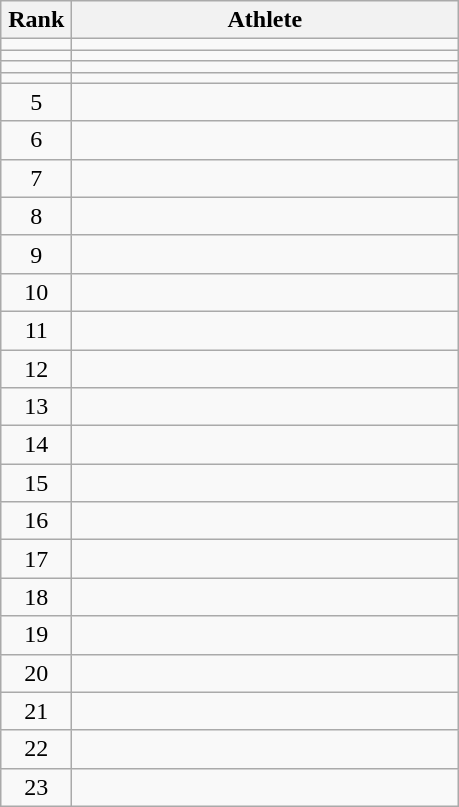<table class="wikitable" style="text-align: center;">
<tr>
<th width=40>Rank</th>
<th width=250>Athlete</th>
</tr>
<tr>
<td></td>
<td align=left></td>
</tr>
<tr>
<td></td>
<td align=left></td>
</tr>
<tr>
<td></td>
<td align=left></td>
</tr>
<tr>
<td></td>
<td align=left></td>
</tr>
<tr>
<td>5</td>
<td align=left></td>
</tr>
<tr>
<td>6</td>
<td align=left></td>
</tr>
<tr>
<td>7</td>
<td align=left></td>
</tr>
<tr>
<td>8</td>
<td align=left></td>
</tr>
<tr>
<td>9</td>
<td align=left></td>
</tr>
<tr>
<td>10</td>
<td align=left></td>
</tr>
<tr>
<td>11</td>
<td align=left></td>
</tr>
<tr>
<td>12</td>
<td align=left></td>
</tr>
<tr>
<td>13</td>
<td align=left></td>
</tr>
<tr>
<td>14</td>
<td align=left></td>
</tr>
<tr>
<td>15</td>
<td align=left></td>
</tr>
<tr>
<td>16</td>
<td align=left></td>
</tr>
<tr>
<td>17</td>
<td align=left></td>
</tr>
<tr>
<td>18</td>
<td align=left></td>
</tr>
<tr>
<td>19</td>
<td align=left></td>
</tr>
<tr>
<td>20</td>
<td align=left></td>
</tr>
<tr>
<td>21</td>
<td align=left></td>
</tr>
<tr>
<td>22</td>
<td align=left></td>
</tr>
<tr>
<td>23</td>
<td align=left></td>
</tr>
</table>
